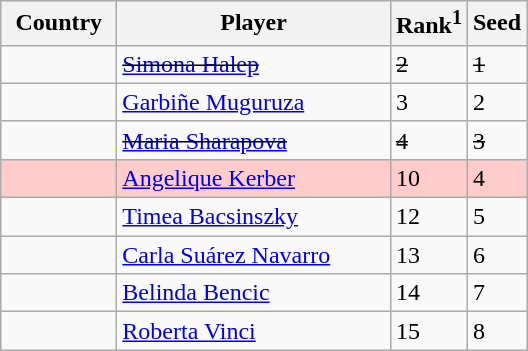<table class="sortable wikitable">
<tr>
<th width=70>Country</th>
<th width=175>Player</th>
<th>Rank<sup>1</sup></th>
<th>Seed</th>
</tr>
<tr>
<td><s></s></td>
<td><s><a href='#'>Simona Halep</a></s></td>
<td><s>2</s></td>
<td><s>1</s></td>
</tr>
<tr>
<td></td>
<td><a href='#'>Garbiñe Muguruza</a></td>
<td>3</td>
<td>2</td>
</tr>
<tr>
<td><s></s></td>
<td><s><a href='#'>Maria Sharapova</a></s></td>
<td><s>4</s></td>
<td><s>3</s></td>
</tr>
<tr style="background:#fcc;">
<td></td>
<td><a href='#'>Angelique Kerber</a></td>
<td>10</td>
<td>4</td>
</tr>
<tr>
<td></td>
<td><a href='#'>Timea Bacsinszky</a></td>
<td>12</td>
<td>5</td>
</tr>
<tr>
<td></td>
<td><a href='#'>Carla Suárez Navarro</a></td>
<td>13</td>
<td>6</td>
</tr>
<tr>
<td></td>
<td><a href='#'>Belinda Bencic</a></td>
<td>14</td>
<td>7</td>
</tr>
<tr>
<td></td>
<td><a href='#'>Roberta Vinci</a></td>
<td>15</td>
<td>8</td>
</tr>
</table>
